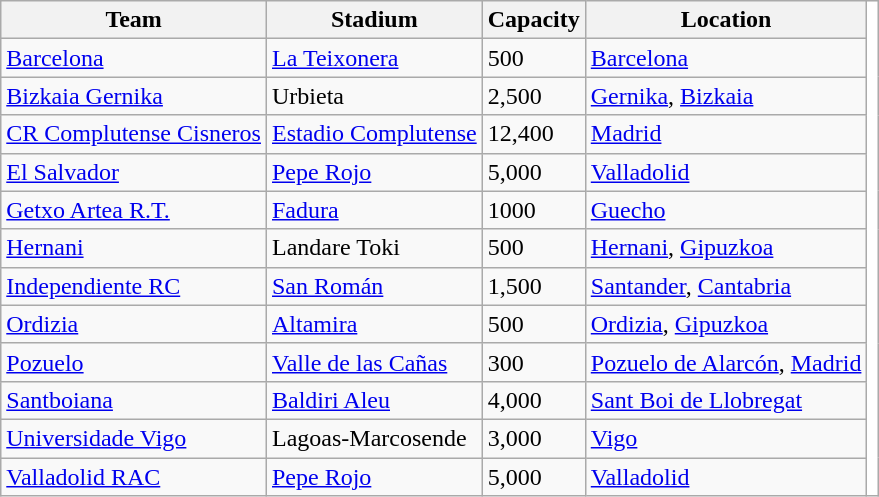<table class="wikitable sortable">
<tr>
<th>Team</th>
<th>Stadium</th>
<th>Capacity</th>
<th>Location</th>
<th style="background:white; border:none;"></th>
</tr>
<tr>
<td><a href='#'>Barcelona</a></td>
<td><a href='#'>La Teixonera</a></td>
<td>500</td>
<td><a href='#'>Barcelona</a></td>
<td rowspan="12" style="background:white; border:none;"></td>
</tr>
<tr>
<td><a href='#'>Bizkaia Gernika</a></td>
<td>Urbieta</td>
<td>2,500</td>
<td><a href='#'>Gernika</a>, <a href='#'>Bizkaia</a></td>
</tr>
<tr>
<td><a href='#'>CR Complutense Cisneros</a></td>
<td><a href='#'>Estadio Complutense</a></td>
<td>12,400</td>
<td><a href='#'>Madrid</a></td>
</tr>
<tr>
<td><a href='#'>El Salvador</a></td>
<td><a href='#'>Pepe Rojo</a></td>
<td>5,000</td>
<td><a href='#'>Valladolid</a></td>
</tr>
<tr>
<td><a href='#'>Getxo Artea R.T.</a></td>
<td><a href='#'>Fadura</a></td>
<td>1000</td>
<td><a href='#'>Guecho</a></td>
</tr>
<tr>
<td><a href='#'>Hernani</a></td>
<td>Landare Toki</td>
<td>500</td>
<td><a href='#'>Hernani</a>, <a href='#'>Gipuzkoa</a></td>
</tr>
<tr>
<td><a href='#'>Independiente RC</a></td>
<td><a href='#'>San Román</a></td>
<td>1,500</td>
<td><a href='#'>Santander</a>, <a href='#'>Cantabria</a></td>
</tr>
<tr>
<td><a href='#'>Ordizia</a></td>
<td><a href='#'>Altamira</a></td>
<td>500</td>
<td><a href='#'>Ordizia</a>, <a href='#'>Gipuzkoa</a></td>
</tr>
<tr>
<td><a href='#'>Pozuelo</a></td>
<td><a href='#'>Valle de las Cañas</a></td>
<td>300</td>
<td><a href='#'>Pozuelo de Alarcón</a>, <a href='#'>Madrid</a></td>
</tr>
<tr>
<td><a href='#'>Santboiana</a></td>
<td><a href='#'>Baldiri Aleu</a></td>
<td>4,000</td>
<td><a href='#'>Sant Boi de Llobregat</a></td>
</tr>
<tr>
<td><a href='#'>Universidade Vigo</a></td>
<td>Lagoas-Marcosende</td>
<td>3,000</td>
<td><a href='#'>Vigo</a></td>
</tr>
<tr>
<td><a href='#'>Valladolid RAC</a></td>
<td><a href='#'>Pepe Rojo</a></td>
<td>5,000</td>
<td><a href='#'>Valladolid</a></td>
</tr>
</table>
